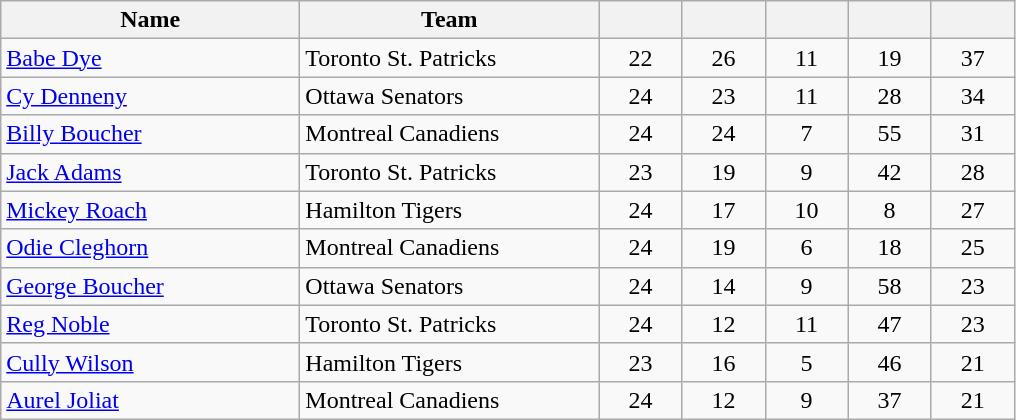<table class="wikitable sortable">
<tr>
<th style="width:12em" class="unsortable">Name</th>
<th style="width:12em" class="unsortable">Team</th>
<th style="width:3em"></th>
<th style="width:3em"></th>
<th style="width:3em"></th>
<th style="width:3em"></th>
<th style="width:3em"></th>
</tr>
<tr align="center">
<td align="left"><a href='#'>Babe Dye</a></td>
<td align="left">Toronto St. Patricks</td>
<td>22</td>
<td>26</td>
<td>11</td>
<td>19</td>
<td>37</td>
</tr>
<tr align="center">
<td align="left"><a href='#'>Cy Denneny</a></td>
<td align="left">Ottawa Senators</td>
<td>24</td>
<td>23</td>
<td>11</td>
<td>28</td>
<td>34</td>
</tr>
<tr align="center">
<td align="left"><a href='#'>Billy Boucher</a></td>
<td align="left">Montreal Canadiens</td>
<td>24</td>
<td>24</td>
<td>7</td>
<td>55</td>
<td>31</td>
</tr>
<tr align="center">
<td align="left"><a href='#'>Jack Adams</a></td>
<td align="left">Toronto St. Patricks</td>
<td>23</td>
<td>19</td>
<td>9</td>
<td>42</td>
<td>28</td>
</tr>
<tr align="center">
<td align="left"><a href='#'>Mickey Roach</a></td>
<td align="left">Hamilton Tigers</td>
<td>24</td>
<td>17</td>
<td>10</td>
<td>8</td>
<td>27</td>
</tr>
<tr align="center">
<td align="left"><a href='#'>Odie Cleghorn</a></td>
<td align="left">Montreal Canadiens</td>
<td>24</td>
<td>19</td>
<td>6</td>
<td>18</td>
<td>25</td>
</tr>
<tr align="center">
<td align="left"><a href='#'>George Boucher</a></td>
<td align="left">Ottawa Senators</td>
<td>24</td>
<td>14</td>
<td>9</td>
<td>58</td>
<td>23</td>
</tr>
<tr align="center">
<td align="left"><a href='#'>Reg Noble</a></td>
<td align="left">Toronto St. Patricks</td>
<td>24</td>
<td>12</td>
<td>11</td>
<td>47</td>
<td>23</td>
</tr>
<tr align="center">
<td align="left"><a href='#'>Cully Wilson</a></td>
<td align="left">Hamilton Tigers</td>
<td>23</td>
<td>16</td>
<td>5</td>
<td>46</td>
<td>21</td>
</tr>
<tr align="center">
<td align="left"><a href='#'>Aurel Joliat</a></td>
<td align="left">Montreal Canadiens</td>
<td>24</td>
<td>12</td>
<td>9</td>
<td>37</td>
<td>21</td>
</tr>
</table>
